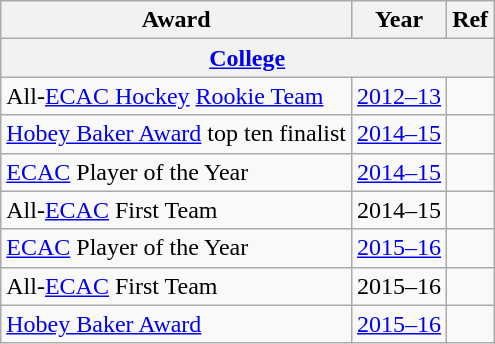<table class="wikitable">
<tr>
<th>Award</th>
<th>Year</th>
<th>Ref</th>
</tr>
<tr>
<th colspan="3"><a href='#'>College</a></th>
</tr>
<tr>
<td>All-<a href='#'>ECAC Hockey</a> <a href='#'>Rookie Team</a></td>
<td><a href='#'>2012–13</a></td>
<td></td>
</tr>
<tr>
<td><a href='#'>Hobey Baker Award</a> top ten finalist</td>
<td><a href='#'>2014–15</a></td>
<td></td>
</tr>
<tr>
<td><a href='#'>ECAC</a> Player of the Year</td>
<td><a href='#'>2014–15</a></td>
<td></td>
</tr>
<tr>
<td>All-<a href='#'>ECAC</a> First Team</td>
<td>2014–15</td>
<td></td>
</tr>
<tr>
<td><a href='#'>ECAC</a> Player of the Year</td>
<td><a href='#'>2015–16</a></td>
<td></td>
</tr>
<tr>
<td>All-<a href='#'>ECAC</a> First Team</td>
<td>2015–16</td>
<td></td>
</tr>
<tr>
<td><a href='#'>Hobey Baker Award</a></td>
<td><a href='#'>2015–16</a></td>
<td></td>
</tr>
</table>
